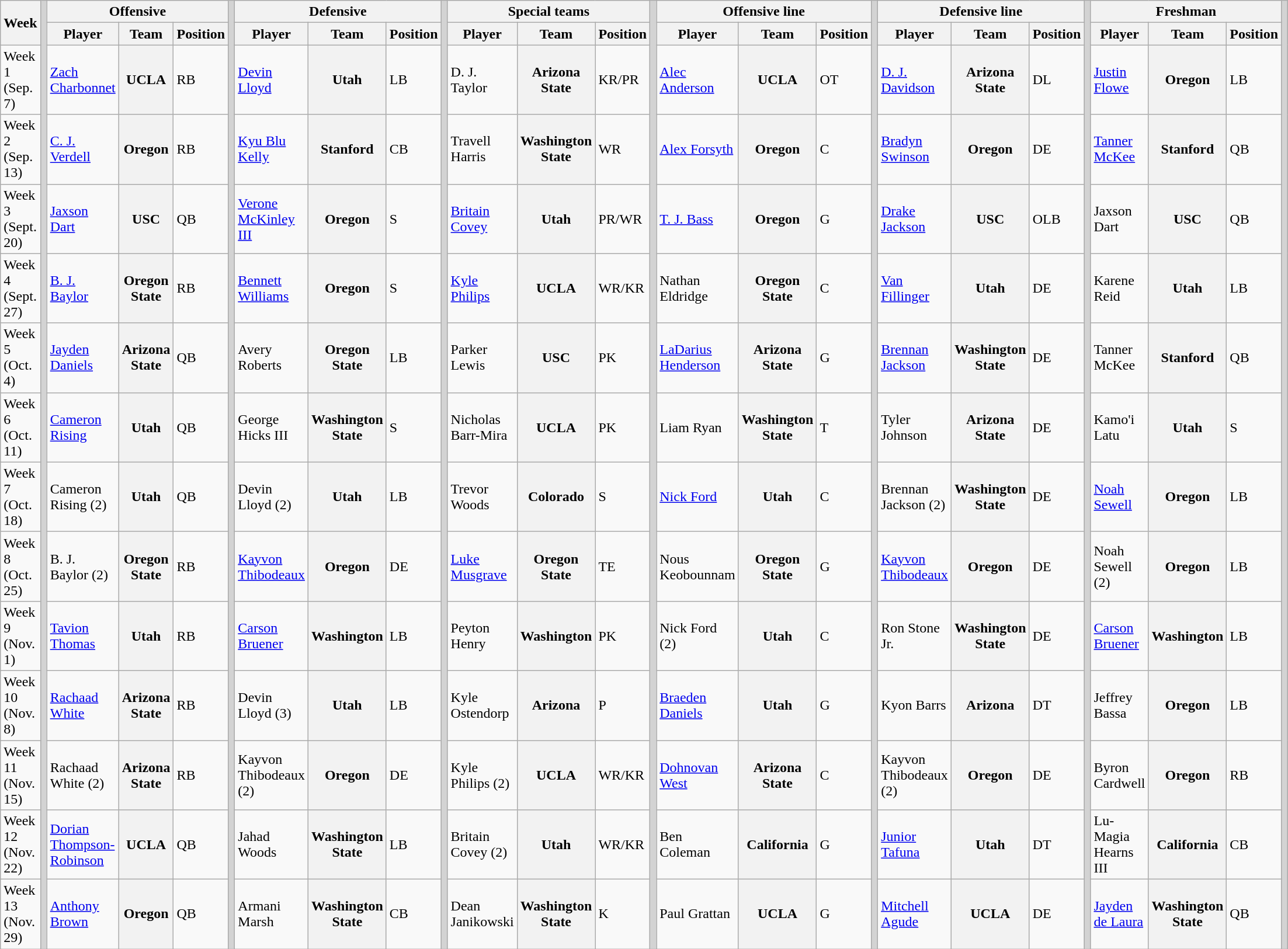<table class="wikitable" border="1">
<tr>
<th rowspan="2">Week</th>
<th rowSpan="16" style="background-color:lightgrey;"></th>
<th colspan="3">Offensive</th>
<th rowSpan="16" style="background-color:lightgrey;"></th>
<th colspan="3">Defensive</th>
<th rowSpan="16" style="background-color:lightgrey;"></th>
<th colspan="3">Special teams</th>
<th rowSpan="16" style="background-color:lightgrey;"></th>
<th colspan="3">Offensive line</th>
<th rowSpan="16" style="background-color:lightgrey;"></th>
<th colspan="3">Defensive line</th>
<th rowSpan="16" style="background-color:lightgrey;"></th>
<th colspan="3">Freshman</th>
<th rowSpan="16" style="background-color:lightgrey;"></th>
</tr>
<tr>
<th>Player</th>
<th>Team</th>
<th>Position</th>
<th>Player</th>
<th>Team</th>
<th>Position</th>
<th>Player</th>
<th>Team</th>
<th>Position</th>
<th>Player</th>
<th>Team</th>
<th>Position</th>
<th>Player</th>
<th>Team</th>
<th>Position</th>
<th>Player</th>
<th>Team</th>
<th>Position</th>
</tr>
<tr>
<td>Week 1 (Sep. 7)</td>
<td><a href='#'>Zach Charbonnet</a></td>
<th style=>UCLA</th>
<td>RB</td>
<td><a href='#'>Devin Lloyd</a></td>
<th style=>Utah</th>
<td>LB</td>
<td>D. J. Taylor</td>
<th style=>Arizona State</th>
<td>KR/PR</td>
<td><a href='#'>Alec Anderson</a></td>
<th style=>UCLA</th>
<td>OT</td>
<td><a href='#'>D. J. Davidson</a></td>
<th style=>Arizona State</th>
<td>DL</td>
<td><a href='#'>Justin Flowe</a></td>
<th style=>Oregon</th>
<td>LB</td>
</tr>
<tr>
<td>Week 2 (Sep. 13)</td>
<td><a href='#'>C. J. Verdell</a></td>
<th style=>Oregon</th>
<td>RB</td>
<td><a href='#'>Kyu Blu Kelly</a></td>
<th style=>Stanford</th>
<td>CB</td>
<td>Travell Harris</td>
<th style=>Washington State</th>
<td>WR</td>
<td><a href='#'>Alex Forsyth</a></td>
<th style=>Oregon</th>
<td>C</td>
<td><a href='#'>Bradyn Swinson</a></td>
<th style=>Oregon</th>
<td>DE</td>
<td><a href='#'>Tanner McKee</a></td>
<th style=>Stanford</th>
<td>QB</td>
</tr>
<tr>
<td>Week 3 (Sept. 20)</td>
<td><a href='#'>Jaxson Dart</a></td>
<th style=>USC</th>
<td>QB</td>
<td><a href='#'>Verone McKinley III</a></td>
<th style=>Oregon</th>
<td>S</td>
<td><a href='#'>Britain Covey</a></td>
<th style=>Utah</th>
<td>PR/WR</td>
<td><a href='#'>T. J. Bass</a></td>
<th style=>Oregon</th>
<td>G</td>
<td><a href='#'>Drake Jackson</a></td>
<th style=>USC</th>
<td>OLB</td>
<td>Jaxson Dart</td>
<th style=>USC</th>
<td>QB</td>
</tr>
<tr>
<td>Week 4 (Sept. 27)</td>
<td><a href='#'>B. J. Baylor</a></td>
<th style=>Oregon State</th>
<td>RB</td>
<td><a href='#'>Bennett Williams</a></td>
<th style=>Oregon</th>
<td>S</td>
<td><a href='#'>Kyle Philips</a></td>
<th style=>UCLA</th>
<td>WR/KR</td>
<td>Nathan Eldridge</td>
<th style=>Oregon State</th>
<td>C</td>
<td><a href='#'>Van Fillinger</a></td>
<th style=>Utah</th>
<td>DE</td>
<td>Karene Reid</td>
<th style=>Utah</th>
<td>LB</td>
</tr>
<tr>
<td>Week 5 (Oct. 4)</td>
<td><a href='#'>Jayden Daniels</a></td>
<th style=>Arizona State</th>
<td>QB</td>
<td>Avery Roberts</td>
<th style=>Oregon State</th>
<td>LB</td>
<td>Parker Lewis</td>
<th style=>USC</th>
<td>PK</td>
<td><a href='#'>LaDarius Henderson</a></td>
<th style=>Arizona State</th>
<td>G</td>
<td><a href='#'>Brennan Jackson</a></td>
<th style=>Washington State</th>
<td>DE</td>
<td>Tanner McKee</td>
<th style=>Stanford</th>
<td>QB</td>
</tr>
<tr>
<td>Week 6 (Oct. 11)</td>
<td><a href='#'>Cameron Rising</a></td>
<th style=>Utah</th>
<td>QB</td>
<td>George Hicks III</td>
<th style=>Washington State</th>
<td>S</td>
<td>Nicholas Barr-Mira</td>
<th style=>UCLA</th>
<td>PK</td>
<td>Liam Ryan</td>
<th style=>Washington State</th>
<td>T</td>
<td>Tyler Johnson</td>
<th style=>Arizona State</th>
<td>DE</td>
<td>Kamo'i Latu</td>
<th style=>Utah</th>
<td>S</td>
</tr>
<tr>
<td>Week 7 (Oct. 18)</td>
<td>Cameron Rising (2)</td>
<th style=>Utah</th>
<td>QB</td>
<td>Devin Lloyd (2)</td>
<th style=>Utah</th>
<td>LB</td>
<td>Trevor Woods</td>
<th style=>Colorado</th>
<td>S</td>
<td><a href='#'>Nick Ford</a></td>
<th style=>Utah</th>
<td>C</td>
<td>Brennan Jackson (2)</td>
<th style=>Washington State</th>
<td>DE</td>
<td><a href='#'>Noah Sewell</a></td>
<th style=>Oregon</th>
<td>LB</td>
</tr>
<tr>
<td>Week 8 (Oct. 25)</td>
<td>B. J. Baylor (2)</td>
<th style=>Oregon State</th>
<td>RB</td>
<td><a href='#'>Kayvon Thibodeaux</a></td>
<th style=>Oregon</th>
<td>DE</td>
<td><a href='#'>Luke Musgrave</a></td>
<th style=>Oregon State</th>
<td>TE</td>
<td>Nous Keobounnam</td>
<th style=>Oregon State</th>
<td>G</td>
<td><a href='#'>Kayvon Thibodeaux</a></td>
<th style=>Oregon</th>
<td>DE</td>
<td>Noah Sewell (2)</td>
<th style=>Oregon</th>
<td>LB</td>
</tr>
<tr>
<td>Week 9 (Nov. 1)</td>
<td><a href='#'>Tavion Thomas</a></td>
<th style=>Utah</th>
<td>RB</td>
<td><a href='#'>Carson Bruener</a></td>
<th style=>Washington</th>
<td>LB</td>
<td>Peyton Henry</td>
<th style=>Washington</th>
<td>PK</td>
<td>Nick Ford (2)</td>
<th style=>Utah</th>
<td>C</td>
<td>Ron Stone Jr.</td>
<th style=>Washington State</th>
<td>DE</td>
<td><a href='#'>Carson Bruener</a></td>
<th style=>Washington</th>
<td>LB</td>
</tr>
<tr>
<td>Week 10 (Nov. 8) </td>
<td><a href='#'>Rachaad White</a></td>
<th style=>Arizona State</th>
<td>RB</td>
<td>Devin Lloyd (3)</td>
<th style=>Utah</th>
<td>LB</td>
<td>Kyle Ostendorp</td>
<th style=>Arizona</th>
<td>P</td>
<td><a href='#'>Braeden Daniels</a></td>
<th style=>Utah</th>
<td>G</td>
<td>Kyon Barrs</td>
<th style=>Arizona</th>
<td>DT</td>
<td>Jeffrey Bassa</td>
<th style=>Oregon</th>
<td>LB</td>
</tr>
<tr>
<td>Week 11 (Nov. 15) </td>
<td>Rachaad White (2)</td>
<th style=>Arizona State</th>
<td>RB</td>
<td>Kayvon Thibodeaux (2)</td>
<th style=>Oregon</th>
<td>DE</td>
<td>Kyle Philips (2)</td>
<th style=>UCLA</th>
<td>WR/KR</td>
<td><a href='#'>Dohnovan West</a></td>
<th style=>Arizona State</th>
<td>C</td>
<td>Kayvon Thibodeaux (2)</td>
<th style=>Oregon</th>
<td>DE</td>
<td>Byron Cardwell</td>
<th style=>Oregon</th>
<td>RB</td>
</tr>
<tr>
<td>Week 12 (Nov. 22)</td>
<td><a href='#'>Dorian Thompson-Robinson</a></td>
<th style=>UCLA</th>
<td>QB</td>
<td>Jahad Woods</td>
<th style=>Washington State</th>
<td>LB</td>
<td>Britain Covey (2)</td>
<th style=>Utah</th>
<td>WR/KR</td>
<td>Ben Coleman</td>
<th style=>California</th>
<td>G</td>
<td><a href='#'>Junior Tafuna</a></td>
<th style=>Utah</th>
<td>DT</td>
<td>Lu-Magia Hearns III</td>
<th style=>California</th>
<td>CB</td>
</tr>
<tr>
<td>Week 13 (Nov. 29) </td>
<td><a href='#'>Anthony Brown</a></td>
<th style=>Oregon</th>
<td>QB</td>
<td>Armani Marsh</td>
<th style=>Washington State</th>
<td>CB</td>
<td>Dean Janikowski</td>
<th style=>Washington State</th>
<td>K</td>
<td>Paul Grattan</td>
<th style=>UCLA</th>
<td>G</td>
<td><a href='#'>Mitchell Agude</a></td>
<th style=>UCLA</th>
<td>DE</td>
<td><a href='#'>Jayden de Laura</a></td>
<th style=>Washington State</th>
<td>QB</td>
</tr>
</table>
